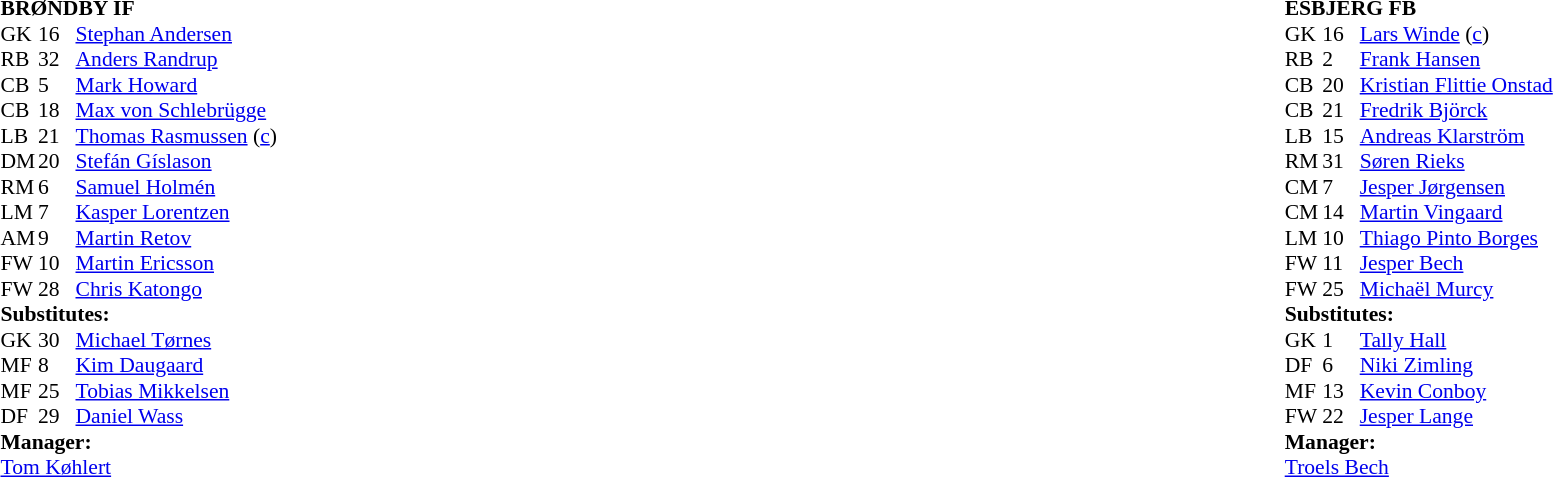<table style="width:100%;">
<tr>
<td valign="top" style="width:50%"><br><table style="font-size: 90%" cellspacing="0" cellpadding="0">
<tr>
<td colspan=4><strong>BRØNDBY IF</strong></td>
</tr>
<tr>
<th width="25"></th>
<th width="25"></th>
</tr>
<tr>
<td>GK</td>
<td>16</td>
<td> <a href='#'>Stephan Andersen</a></td>
<td></td>
</tr>
<tr>
<td>RB</td>
<td>32</td>
<td> <a href='#'>Anders Randrup</a></td>
<td></td>
</tr>
<tr>
<td>CB</td>
<td>5</td>
<td> <a href='#'>Mark Howard</a></td>
<td></td>
</tr>
<tr>
<td>CB</td>
<td>18</td>
<td> <a href='#'>Max von Schlebrügge</a></td>
<td></td>
</tr>
<tr>
<td>LB</td>
<td>21</td>
<td> <a href='#'>Thomas Rasmussen</a> (<a href='#'>c</a>)</td>
<td></td>
</tr>
<tr>
<td>DM</td>
<td>20</td>
<td> <a href='#'>Stefán Gíslason</a></td>
<td></td>
</tr>
<tr>
<td>RM</td>
<td>6</td>
<td> <a href='#'>Samuel Holmén</a></td>
<td></td>
</tr>
<tr>
<td>LM</td>
<td>7</td>
<td> <a href='#'>Kasper Lorentzen</a></td>
<td></td>
</tr>
<tr>
<td>AM</td>
<td>9</td>
<td> <a href='#'>Martin Retov</a></td>
<td></td>
</tr>
<tr>
<td>FW</td>
<td>10</td>
<td> <a href='#'>Martin Ericsson</a></td>
<td></td>
</tr>
<tr>
<td>FW</td>
<td>28</td>
<td> <a href='#'>Chris Katongo</a></td>
<td></td>
</tr>
<tr>
<td colspan=4><strong>Substitutes:</strong></td>
</tr>
<tr>
<td>GK</td>
<td>30</td>
<td> <a href='#'>Michael Tørnes</a></td>
<td></td>
</tr>
<tr>
<td>MF</td>
<td>8</td>
<td> <a href='#'>Kim Daugaard</a></td>
<td></td>
</tr>
<tr>
<td>MF</td>
<td>25</td>
<td> <a href='#'>Tobias Mikkelsen</a></td>
<td></td>
</tr>
<tr>
<td>DF</td>
<td>29</td>
<td> <a href='#'>Daniel Wass</a></td>
<td></td>
</tr>
<tr>
<td colspan=4><strong>Manager:</strong></td>
</tr>
<tr>
<td colspan="4"> <a href='#'>Tom Køhlert</a></td>
</tr>
</table>
</td>
<td valign="top"></td>
<td valign="top" style="width:50%"><br><table cellspacing="0" cellpadding="0" style="font-size:90%; margin:auto;">
<tr>
<td colspan=4><strong>ESBJERG FB</strong></td>
</tr>
<tr>
<th width=25></th>
<th width=25></th>
</tr>
<tr>
<td>GK</td>
<td>16</td>
<td> <a href='#'>Lars Winde</a> (<a href='#'>c</a>)</td>
<td></td>
</tr>
<tr>
<td>RB</td>
<td>2</td>
<td> <a href='#'>Frank Hansen</a></td>
<td></td>
</tr>
<tr>
<td>CB</td>
<td>20</td>
<td> <a href='#'>Kristian Flittie Onstad</a></td>
<td></td>
</tr>
<tr>
<td>CB</td>
<td>21</td>
<td> <a href='#'>Fredrik Björck</a></td>
<td></td>
</tr>
<tr>
<td>LB</td>
<td>15</td>
<td> <a href='#'>Andreas Klarström</a></td>
<td></td>
</tr>
<tr>
<td>RM</td>
<td>31</td>
<td> <a href='#'>Søren Rieks</a></td>
<td></td>
<td></td>
</tr>
<tr>
<td>CM</td>
<td>7</td>
<td> <a href='#'>Jesper Jørgensen</a></td>
<td></td>
</tr>
<tr>
<td>CM</td>
<td>14</td>
<td> <a href='#'>Martin Vingaard</a></td>
<td></td>
</tr>
<tr>
<td>LM</td>
<td>10</td>
<td> <a href='#'>Thiago Pinto Borges</a></td>
<td></td>
<td></td>
</tr>
<tr>
<td>FW</td>
<td>11</td>
<td> <a href='#'>Jesper Bech</a></td>
<td></td>
</tr>
<tr>
<td>FW</td>
<td>25</td>
<td> <a href='#'>Michaël Murcy</a></td>
<td></td>
<td></td>
</tr>
<tr>
<td colspan=4><strong>Substitutes:</strong></td>
</tr>
<tr>
<td>GK</td>
<td>1</td>
<td> <a href='#'>Tally Hall</a></td>
<td></td>
</tr>
<tr>
<td>DF</td>
<td>6</td>
<td> <a href='#'>Niki Zimling</a></td>
<td></td>
<td></td>
</tr>
<tr>
<td>MF</td>
<td>13</td>
<td> <a href='#'>Kevin Conboy</a></td>
<td></td>
<td></td>
</tr>
<tr>
<td>FW</td>
<td>22</td>
<td> <a href='#'>Jesper Lange</a></td>
<td></td>
<td></td>
</tr>
<tr>
<td colspan=4><strong>Manager:</strong></td>
</tr>
<tr>
<td colspan="4"> <a href='#'>Troels Bech</a></td>
</tr>
</table>
</td>
</tr>
</table>
